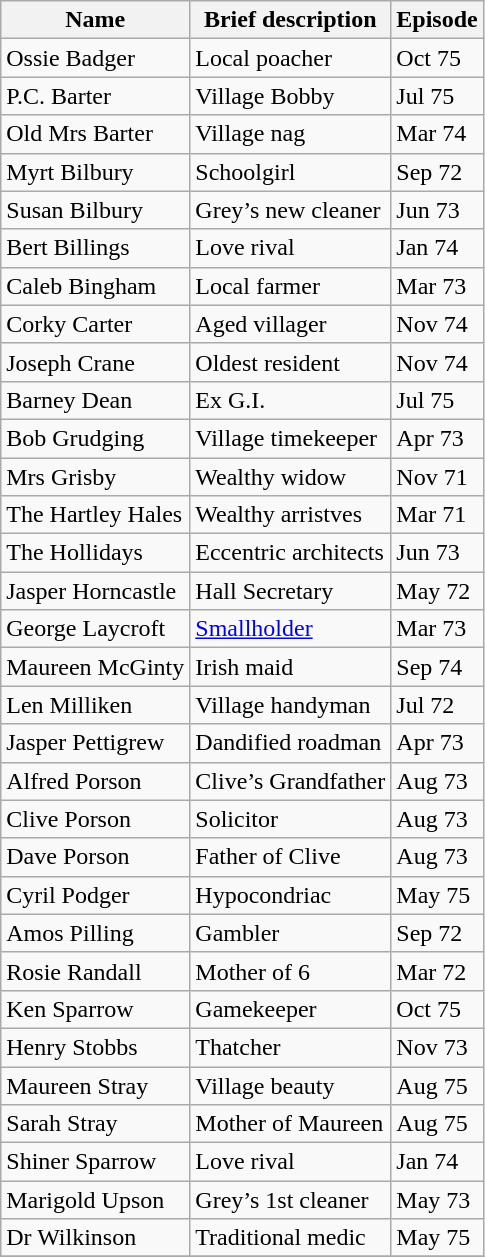<table class="wikitable">
<tr>
<th>Name</th>
<th>Brief description</th>
<th>Episode</th>
</tr>
<tr>
<td>Ossie Badger</td>
<td>Local poacher</td>
<td>Oct 75</td>
</tr>
<tr>
<td>P.C. Barter</td>
<td>Village Bobby</td>
<td>Jul 75</td>
</tr>
<tr>
<td>Old Mrs Barter</td>
<td>Village nag</td>
<td>Mar 74</td>
</tr>
<tr>
<td>Myrt Bilbury</td>
<td>Schoolgirl</td>
<td>Sep 72</td>
</tr>
<tr>
<td>Susan Bilbury</td>
<td>Grey’s new cleaner</td>
<td>Jun 73</td>
</tr>
<tr>
<td>Bert Billings</td>
<td>Love rival</td>
<td>Jan 74</td>
</tr>
<tr>
<td>Caleb Bingham</td>
<td>Local farmer</td>
<td>Mar 73</td>
</tr>
<tr>
<td>Corky Carter</td>
<td>Aged villager</td>
<td>Nov 74</td>
</tr>
<tr>
<td>Joseph Crane</td>
<td>Oldest resident</td>
<td>Nov 74</td>
</tr>
<tr>
<td>Barney Dean</td>
<td>Ex G.I.</td>
<td>Jul 75</td>
</tr>
<tr>
<td>Bob Grudging</td>
<td>Village timekeeper</td>
<td>Apr 73</td>
</tr>
<tr>
<td>Mrs Grisby</td>
<td>Wealthy widow</td>
<td>Nov 71</td>
</tr>
<tr>
<td>The Hartley Hales</td>
<td>Wealthy arristves</td>
<td>Mar 71</td>
</tr>
<tr>
<td>The Hollidays</td>
<td>Eccentric architects</td>
<td>Jun 73</td>
</tr>
<tr>
<td>Jasper Horncastle</td>
<td>Hall Secretary</td>
<td>May 72</td>
</tr>
<tr>
<td>George Laycroft</td>
<td><a href='#'>Smallholder</a></td>
<td>Mar 73</td>
</tr>
<tr>
<td>Maureen McGinty</td>
<td>Irish maid</td>
<td>Sep 74</td>
</tr>
<tr>
<td>Len Milliken</td>
<td>Village handyman</td>
<td>Jul 72</td>
</tr>
<tr>
<td>Jasper Pettigrew</td>
<td>Dandified roadman</td>
<td>Apr 73</td>
</tr>
<tr>
<td>Alfred Porson</td>
<td>Clive’s Grandfather</td>
<td>Aug 73</td>
</tr>
<tr>
<td>Clive Porson</td>
<td>Solicitor</td>
<td>Aug 73</td>
</tr>
<tr>
<td>Dave Porson</td>
<td>Father of Clive</td>
<td>Aug 73</td>
</tr>
<tr>
<td>Cyril Podger</td>
<td>Hypocondriac</td>
<td>May 75</td>
</tr>
<tr>
<td>Amos Pilling</td>
<td>Gambler</td>
<td>Sep 72</td>
</tr>
<tr>
<td>Rosie Randall</td>
<td>Mother of 6</td>
<td>Mar 72</td>
</tr>
<tr>
<td>Ken Sparrow</td>
<td>Gamekeeper</td>
<td>Oct 75</td>
</tr>
<tr>
<td>Henry Stobbs</td>
<td>Thatcher</td>
<td>Nov 73</td>
</tr>
<tr>
<td>Maureen Stray</td>
<td>Village beauty</td>
<td>Aug 75</td>
</tr>
<tr>
<td>Sarah Stray</td>
<td>Mother of Maureen</td>
<td>Aug 75</td>
</tr>
<tr>
<td>Shiner Sparrow</td>
<td>Love rival</td>
<td>Jan 74</td>
</tr>
<tr>
<td>Marigold Upson</td>
<td>Grey’s 1st cleaner</td>
<td>May 73</td>
</tr>
<tr>
<td>Dr Wilkinson</td>
<td>Traditional medic</td>
<td>May 75</td>
</tr>
<tr>
</tr>
</table>
